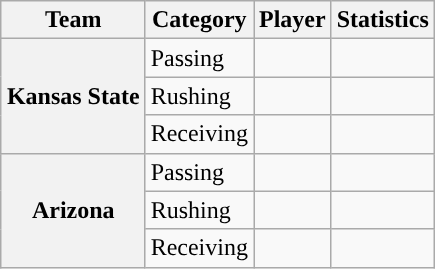<table class="wikitable" style="float:right">
<tr>
<th>Team</th>
<th>Category</th>
<th>Player</th>
<th>Statistics</th>
</tr>
<tr>
<th rowspan=3>Kansas State</th>
<td>Passing</td>
<td></td>
<td></td>
</tr>
<tr>
<td>Rushing</td>
<td></td>
<td></td>
</tr>
<tr>
<td>Receiving</td>
<td></td>
<td></td>
</tr>
<tr>
<th rowspan=3>Arizona</th>
<td>Passing</td>
<td></td>
<td></td>
</tr>
<tr>
<td>Rushing</td>
<td></td>
<td></td>
</tr>
<tr>
<td>Receiving</td>
<td></td>
<td></td>
</tr>
</table>
